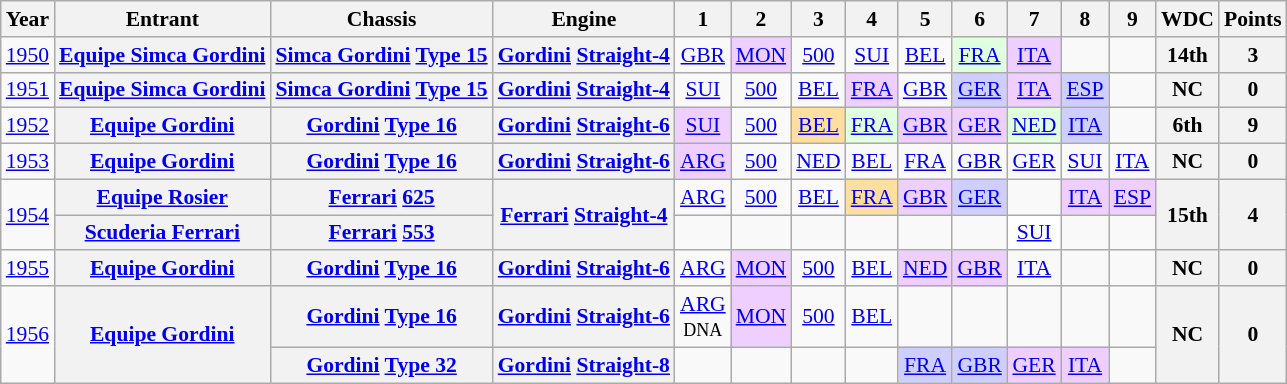<table class="wikitable" style="text-align:center; font-size:90%">
<tr>
<th>Year</th>
<th>Entrant</th>
<th>Chassis</th>
<th>Engine</th>
<th>1</th>
<th>2</th>
<th>3</th>
<th>4</th>
<th>5</th>
<th>6</th>
<th>7</th>
<th>8</th>
<th>9</th>
<th>WDC</th>
<th>Points</th>
</tr>
<tr>
<td><a href='#'>1950</a></td>
<th><a href='#'>Equipe Simca Gordini</a></th>
<th><a href='#'>Simca Gordini</a> <a href='#'>Type 15</a></th>
<th><a href='#'>Gordini</a> <a href='#'>Straight-4</a></th>
<td><a href='#'>GBR</a></td>
<td style="background:#EFCFFF;"><a href='#'>MON</a><br></td>
<td><a href='#'>500</a></td>
<td><a href='#'>SUI</a></td>
<td><a href='#'>BEL</a></td>
<td style="background:#DFFFDF;"><a href='#'>FRA</a><br></td>
<td style="background:#EFCFFF;"><a href='#'>ITA</a><br></td>
<td></td>
<td></td>
<th>14th</th>
<th>3</th>
</tr>
<tr>
<td><a href='#'>1951</a></td>
<th><a href='#'>Equipe Simca Gordini</a></th>
<th><a href='#'>Simca Gordini</a> <a href='#'>Type 15</a></th>
<th><a href='#'>Gordini</a> <a href='#'>Straight-4</a></th>
<td><a href='#'>SUI</a></td>
<td><a href='#'>500</a></td>
<td><a href='#'>BEL</a></td>
<td style="background:#EFCFFF;"><a href='#'>FRA</a><br></td>
<td><a href='#'>GBR</a></td>
<td style="background:#CFCFFF;"><a href='#'>GER</a><br></td>
<td style="background:#EFCFFF;"><a href='#'>ITA</a><br></td>
<td style="background:#CFCFFF;"><a href='#'>ESP</a><br></td>
<td></td>
<th>NC</th>
<th>0</th>
</tr>
<tr>
<td><a href='#'>1952</a></td>
<th><a href='#'>Equipe Gordini</a></th>
<th><a href='#'>Gordini</a> <a href='#'>Type 16</a></th>
<th><a href='#'>Gordini</a> <a href='#'>Straight-6</a></th>
<td style="background:#EFCFFF;"><a href='#'>SUI</a><br></td>
<td><a href='#'>500</a></td>
<td style="background:#FFDF9F;"><a href='#'>BEL</a><br></td>
<td style="background:#DFFFDF;"><a href='#'>FRA</a><br></td>
<td style="background:#EFCFFF;"><a href='#'>GBR</a><br></td>
<td style="background:#EFCFFF;"><a href='#'>GER</a><br></td>
<td style="background:#DFFFDF;"><a href='#'>NED</a><br></td>
<td style="background:#CFCFFF;"><a href='#'>ITA</a><br></td>
<td></td>
<th>6th</th>
<th>9</th>
</tr>
<tr>
<td><a href='#'>1953</a></td>
<th><a href='#'>Equipe Gordini</a></th>
<th><a href='#'>Gordini</a> <a href='#'>Type 16</a></th>
<th><a href='#'>Gordini</a> <a href='#'>Straight-6</a></th>
<td style="background:#EFCFFF;"><a href='#'>ARG</a><br></td>
<td><a href='#'>500</a></td>
<td><a href='#'>NED</a></td>
<td><a href='#'>BEL</a></td>
<td><a href='#'>FRA</a></td>
<td><a href='#'>GBR</a></td>
<td><a href='#'>GER</a></td>
<td><a href='#'>SUI</a></td>
<td><a href='#'>ITA</a></td>
<th>NC</th>
<th>0</th>
</tr>
<tr>
<td rowspan=2><a href='#'>1954</a></td>
<th><a href='#'>Equipe Rosier</a></th>
<th><a href='#'>Ferrari</a> <a href='#'>625</a></th>
<th rowspan=2><a href='#'>Ferrari</a> <a href='#'>Straight-4</a></th>
<td><a href='#'>ARG</a></td>
<td><a href='#'>500</a></td>
<td><a href='#'>BEL</a></td>
<td style="background:#FFDF9F;"><a href='#'>FRA</a><br></td>
<td style="background:#EFCFFF;"><a href='#'>GBR</a><br></td>
<td style="background:#CFCFFF;"><a href='#'>GER</a><br></td>
<td></td>
<td style="background:#EFCFFF;"><a href='#'>ITA</a><br></td>
<td style="background:#EFCFFF;"><a href='#'>ESP</a><br></td>
<th rowspan=2>15th</th>
<th rowspan=2>4</th>
</tr>
<tr>
<th><a href='#'>Scuderia Ferrari</a></th>
<th><a href='#'>Ferrari</a> <a href='#'>553</a></th>
<td></td>
<td></td>
<td></td>
<td></td>
<td></td>
<td></td>
<td style="background:#ffffff;"><a href='#'>SUI</a><br></td>
<td></td>
<td></td>
</tr>
<tr>
<td><a href='#'>1955</a></td>
<th><a href='#'>Equipe Gordini</a></th>
<th><a href='#'>Gordini</a> <a href='#'>Type 16</a></th>
<th><a href='#'>Gordini</a> <a href='#'>Straight-6</a></th>
<td><a href='#'>ARG</a></td>
<td style="background:#EFCFFF;"><a href='#'>MON</a><br></td>
<td><a href='#'>500</a></td>
<td><a href='#'>BEL</a></td>
<td style="background:#EFCFFF;"><a href='#'>NED</a><br></td>
<td style="background:#EFCFFF;"><a href='#'>GBR</a><br></td>
<td><a href='#'>ITA</a></td>
<td></td>
<td></td>
<th>NC</th>
<th>0</th>
</tr>
<tr>
<td rowspan=2><a href='#'>1956</a></td>
<th rowspan=2><a href='#'>Equipe Gordini</a></th>
<th><a href='#'>Gordini</a> <a href='#'>Type 16</a></th>
<th><a href='#'>Gordini</a> <a href='#'>Straight-6</a></th>
<td><a href='#'>ARG</a><br><small>DNA</small></td>
<td style="background:#EFCFFF;"><a href='#'>MON</a><br></td>
<td><a href='#'>500</a></td>
<td><a href='#'>BEL</a></td>
<td></td>
<td></td>
<td></td>
<td></td>
<td></td>
<th rowspan=2>NC</th>
<th rowspan=2>0</th>
</tr>
<tr>
<th><a href='#'>Gordini</a> <a href='#'>Type 32</a></th>
<th><a href='#'>Gordini</a> <a href='#'>Straight-8</a></th>
<td></td>
<td></td>
<td></td>
<td></td>
<td style="background:#CFCFFF;"><a href='#'>FRA</a><br></td>
<td style="background:#CFCFFF;"><a href='#'>GBR</a><br></td>
<td style="background:#EFCFFF;"><a href='#'>GER</a><br></td>
<td style="background:#EFCFFF;"><a href='#'>ITA</a><br></td>
<td></td>
</tr>
</table>
